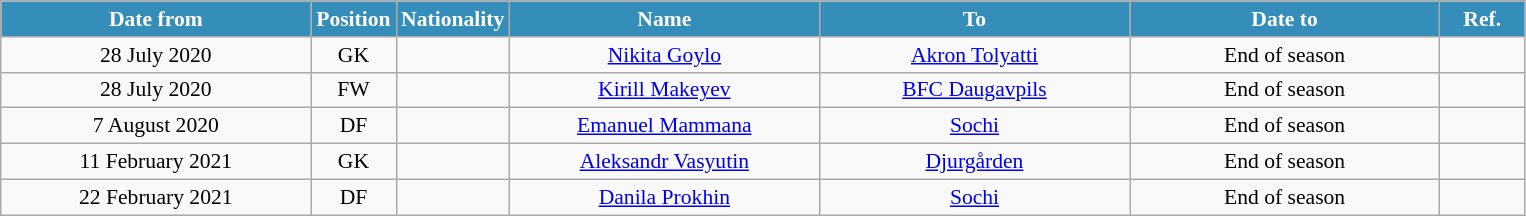<table class="wikitable" style="text-align:center; font-size:90%; ">
<tr>
<th style="background:#348EB9; color:white; width:200px;">Date from</th>
<th style="background:#348EB9; color:white; width:50px;">Position</th>
<th style="background:#348EB9; color:white; width:50px;">Nationality</th>
<th style="background:#348EB9; color:white; width:200px;">Name</th>
<th style="background:#348EB9; color:white; width:200px;">To</th>
<th style="background:#348EB9; color:white; width:200px;">Date to</th>
<th style="background:#348EB9; color:white; width:50px;">Ref.</th>
</tr>
<tr>
<td>28 July 2020</td>
<td>GK</td>
<td></td>
<td><a href='#'>Nikita Goylo</a></td>
<td><a href='#'>Akron Tolyatti</a></td>
<td>End of season</td>
<td></td>
</tr>
<tr>
<td>28 July 2020</td>
<td>FW</td>
<td></td>
<td><a href='#'>Kirill Makeyev</a></td>
<td><a href='#'>BFC Daugavpils</a></td>
<td>End of season</td>
<td></td>
</tr>
<tr>
<td>7 August 2020</td>
<td>DF</td>
<td></td>
<td><a href='#'>Emanuel Mammana</a></td>
<td><a href='#'>Sochi</a></td>
<td>End of season</td>
<td></td>
</tr>
<tr>
<td>11 February 2021</td>
<td>GK</td>
<td></td>
<td><a href='#'>Aleksandr Vasyutin</a></td>
<td><a href='#'>Djurgården</a></td>
<td>End of season</td>
<td></td>
</tr>
<tr>
<td>22 February 2021</td>
<td>DF</td>
<td></td>
<td><a href='#'>Danila Prokhin</a></td>
<td><a href='#'>Sochi</a></td>
<td>End of season</td>
<td></td>
</tr>
</table>
